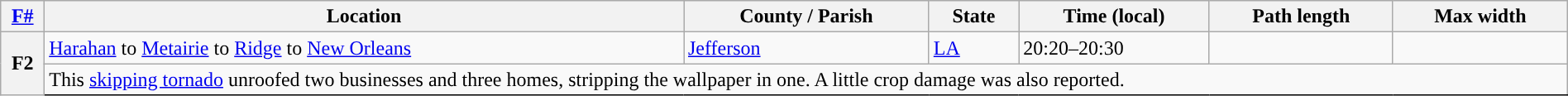<table class="wikitable sortable" style="width:100%;">
<tr>
<th scope="col" align="center"><a href='#'>F#</a><br></th>
<th scope="col" align="center" class="unsortable">Location</th>
<th scope="col" align="center" class="unsortable">County / Parish</th>
<th scope="col" align="center">State</th>
<th scope="col" align="center">Time (local)</th>
<th scope="col" align="center">Path length</th>
<th scope="col" align="center">Max width</th>
</tr>
<tr>
<th scope="row" rowspan="2" style="background-color:#">F2</th>
<td><a href='#'>Harahan</a> to <a href='#'>Metairie</a> to <a href='#'>Ridge</a> to <a href='#'>New Orleans</a></td>
<td><a href='#'>Jefferson</a></td>
<td><a href='#'>LA</a></td>
<td>20:20–20:30</td>
<td></td>
<td></td>
</tr>
<tr class="expand-child">
<td colspan="6" style="border-bottom: 1px solid black;">This <a href='#'>skipping tornado</a> unroofed two businesses and three homes, stripping the wallpaper in one. A little crop damage was also reported.</td>
</tr>
</table>
